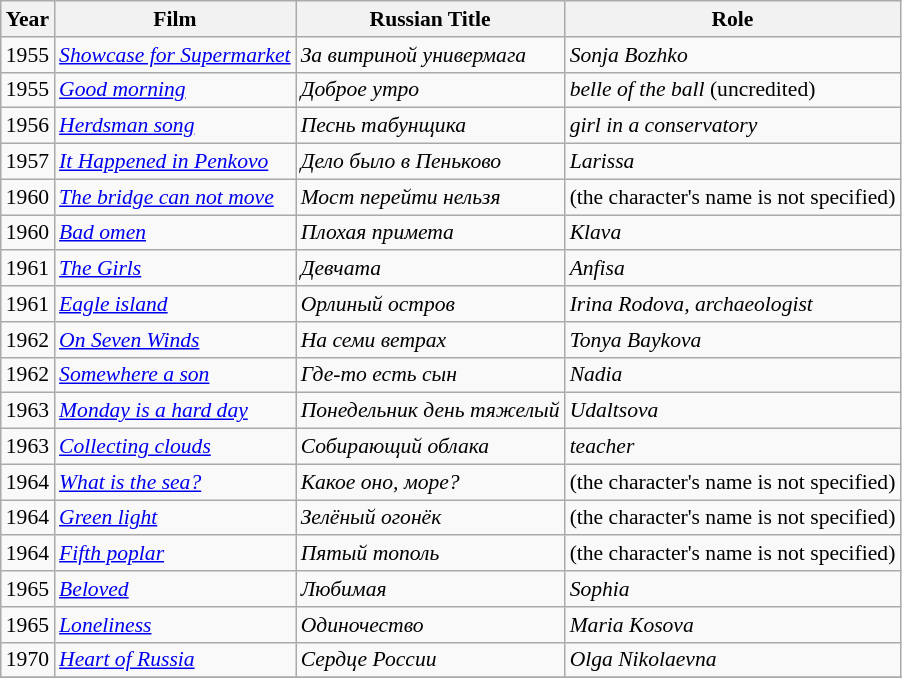<table class="wikitable" style="font-size: 90%;">
<tr>
<th>Year</th>
<th>Film</th>
<th>Russian Title</th>
<th>Role</th>
</tr>
<tr>
<td>1955</td>
<td><em><a href='#'>Showcase for Supermarket</a></em></td>
<td><em>За витриной универмага</em></td>
<td><em>Sonja Bozhko</em></td>
</tr>
<tr>
<td>1955</td>
<td><em><a href='#'>Good morning</a></em></td>
<td><em>Доброе утро</em></td>
<td><em>belle of the ball</em> (uncredited)</td>
</tr>
<tr>
<td>1956</td>
<td><em><a href='#'>Herdsman song</a></em></td>
<td><em>Песнь табунщика</em></td>
<td><em>girl in a conservatory</em></td>
</tr>
<tr>
<td>1957</td>
<td><em><a href='#'>It Happened in Penkovo</a></em></td>
<td><em>Дело было в Пеньково</em></td>
<td><em>Larissa</em></td>
</tr>
<tr>
<td>1960</td>
<td><em><a href='#'>The bridge can not move</a></em></td>
<td><em>Мост перейти нельзя</em></td>
<td>(the character's name is not specified)</td>
</tr>
<tr>
<td>1960</td>
<td><em><a href='#'>Bad omen</a></em></td>
<td><em>Плохая примета</em></td>
<td><em>Klava</em></td>
</tr>
<tr>
<td>1961</td>
<td><em><a href='#'>The Girls</a></em></td>
<td><em>Девчата</em></td>
<td><em>Anfisa</em></td>
</tr>
<tr>
<td>1961</td>
<td><em><a href='#'>Eagle island</a></em></td>
<td><em>Орлиный остров</em></td>
<td><em>Irina Rodova, archaeologist</em></td>
</tr>
<tr>
<td>1962</td>
<td><em><a href='#'>On Seven Winds</a></em></td>
<td><em>На семи ветрах</em></td>
<td><em>Tonya Baykova</em></td>
</tr>
<tr>
<td>1962</td>
<td><em><a href='#'>Somewhere a son</a></em></td>
<td><em>Где-то есть сын</em></td>
<td><em>Nadia</em></td>
</tr>
<tr>
<td>1963</td>
<td><em><a href='#'>Monday is a hard day</a></em></td>
<td><em>Понедельник день тяжелый</em></td>
<td><em>Udaltsova</em></td>
</tr>
<tr>
<td>1963</td>
<td><em><a href='#'>Collecting clouds</a></em></td>
<td><em>Собирающий облака</em></td>
<td><em>teacher</em></td>
</tr>
<tr>
<td>1964</td>
<td><em><a href='#'>What is the sea?</a></em></td>
<td><em>Какое оно, море?</em></td>
<td>(the character's name is not specified)</td>
</tr>
<tr>
<td>1964</td>
<td><em><a href='#'>Green light</a></em></td>
<td><em>Зелёный огонёк</em></td>
<td>(the character's name is not specified)</td>
</tr>
<tr>
<td>1964</td>
<td><em><a href='#'>Fifth poplar</a></em></td>
<td><em>Пятый тополь</em></td>
<td>(the character's name is not specified)</td>
</tr>
<tr>
<td>1965</td>
<td><em><a href='#'>Beloved</a></em></td>
<td><em>Любимая</em></td>
<td><em>Sophia</em></td>
</tr>
<tr>
<td>1965</td>
<td><em><a href='#'>Loneliness</a></em></td>
<td><em>Одиночество</em></td>
<td><em>Maria Kosova</em></td>
</tr>
<tr>
<td>1970</td>
<td><em><a href='#'>Heart of Russia</a></em></td>
<td><em>Сердце России</em></td>
<td><em>Olga Nikolaevna</em></td>
</tr>
<tr>
</tr>
</table>
